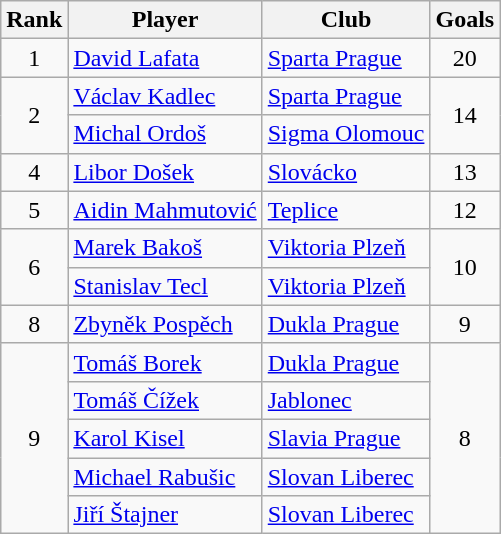<table class="wikitable" style="text-align:center">
<tr>
<th>Rank</th>
<th>Player</th>
<th>Club</th>
<th>Goals</th>
</tr>
<tr>
<td>1</td>
<td align="left"> <a href='#'>David Lafata</a></td>
<td align="left"><a href='#'>Sparta Prague</a></td>
<td>20</td>
</tr>
<tr>
<td rowspan="2">2</td>
<td align="left"> <a href='#'>Václav Kadlec</a></td>
<td align="left"><a href='#'>Sparta Prague</a></td>
<td rowspan="2">14</td>
</tr>
<tr>
<td align="left"> <a href='#'>Michal Ordoš</a></td>
<td align="left"><a href='#'>Sigma Olomouc</a></td>
</tr>
<tr>
<td>4</td>
<td align="left"> <a href='#'>Libor Došek</a></td>
<td align="left"><a href='#'>Slovácko</a></td>
<td>13</td>
</tr>
<tr>
<td>5</td>
<td align="left"> <a href='#'>Aidin Mahmutović</a></td>
<td align="left"><a href='#'>Teplice</a></td>
<td>12</td>
</tr>
<tr>
<td rowspan="2">6</td>
<td align="left"> <a href='#'>Marek Bakoš</a></td>
<td align="left"><a href='#'>Viktoria Plzeň</a></td>
<td rowspan="2">10</td>
</tr>
<tr>
<td align="left"> <a href='#'>Stanislav Tecl</a></td>
<td align="left"><a href='#'>Viktoria Plzeň</a></td>
</tr>
<tr>
<td>8</td>
<td align="left"> <a href='#'>Zbyněk Pospěch</a></td>
<td align="left"><a href='#'>Dukla Prague</a></td>
<td>9</td>
</tr>
<tr>
<td rowspan="5">9</td>
<td align="left"> <a href='#'>Tomáš Borek</a></td>
<td align="left"><a href='#'>Dukla Prague</a></td>
<td rowspan="5">8</td>
</tr>
<tr>
<td align="left"> <a href='#'>Tomáš Čížek</a></td>
<td align="left"><a href='#'>Jablonec</a></td>
</tr>
<tr>
<td align="left"> <a href='#'>Karol Kisel</a></td>
<td align="left"><a href='#'>Slavia Prague</a></td>
</tr>
<tr>
<td align="left"> <a href='#'>Michael Rabušic</a></td>
<td align="left"><a href='#'>Slovan Liberec</a></td>
</tr>
<tr>
<td align="left"> <a href='#'>Jiří Štajner</a></td>
<td align="left"><a href='#'>Slovan Liberec</a></td>
</tr>
</table>
